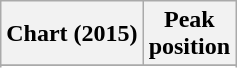<table class="wikitable">
<tr>
<th>Chart (2015)</th>
<th>Peak<br>position</th>
</tr>
<tr>
</tr>
<tr>
</tr>
</table>
